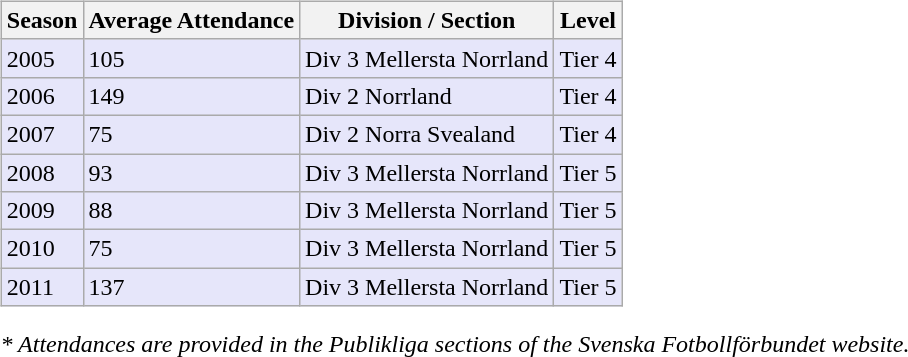<table>
<tr>
<td valign="top" width=0%><br><table class="wikitable">
<tr style="background:#f0f6fa;">
<th><strong>Season</strong></th>
<th><strong>Average Attendance</strong></th>
<th><strong>Division / Section</strong></th>
<th><strong>Level</strong></th>
</tr>
<tr>
<td style="background:#E6E6FA;">2005</td>
<td style="background:#E6E6FA;">105</td>
<td style="background:#E6E6FA;">Div 3 Mellersta Norrland</td>
<td style="background:#E6E6FA;">Tier 4</td>
</tr>
<tr>
<td style="background:#E6E6FA;">2006</td>
<td style="background:#E6E6FA;">149</td>
<td style="background:#E6E6FA;">Div 2 Norrland</td>
<td style="background:#E6E6FA;">Tier 4</td>
</tr>
<tr>
<td style="background:#E6E6FA;">2007</td>
<td style="background:#E6E6FA;">75</td>
<td style="background:#E6E6FA;">Div 2 Norra Svealand</td>
<td style="background:#E6E6FA;">Tier 4</td>
</tr>
<tr>
<td style="background:#E6E6FA;">2008</td>
<td style="background:#E6E6FA;">93</td>
<td style="background:#E6E6FA;">Div 3 Mellersta Norrland</td>
<td style="background:#E6E6FA;">Tier 5</td>
</tr>
<tr>
<td style="background:#E6E6FA;">2009</td>
<td style="background:#E6E6FA;">88</td>
<td style="background:#E6E6FA;">Div 3 Mellersta Norrland</td>
<td style="background:#E6E6FA;">Tier 5</td>
</tr>
<tr>
<td style="background:#E6E6FA;">2010</td>
<td style="background:#E6E6FA;">75</td>
<td style="background:#E6E6FA;">Div 3 Mellersta Norrland</td>
<td style="background:#E6E6FA;">Tier 5</td>
</tr>
<tr>
<td style="background:#E6E6FA;">2011</td>
<td style="background:#E6E6FA;">137</td>
<td style="background:#E6E6FA;">Div 3 Mellersta Norrland</td>
<td style="background:#E6E6FA;">Tier 5</td>
</tr>
</table>
<em>* Attendances are provided in the Publikliga sections of the Svenska Fotbollförbundet website.</em> </td>
</tr>
</table>
